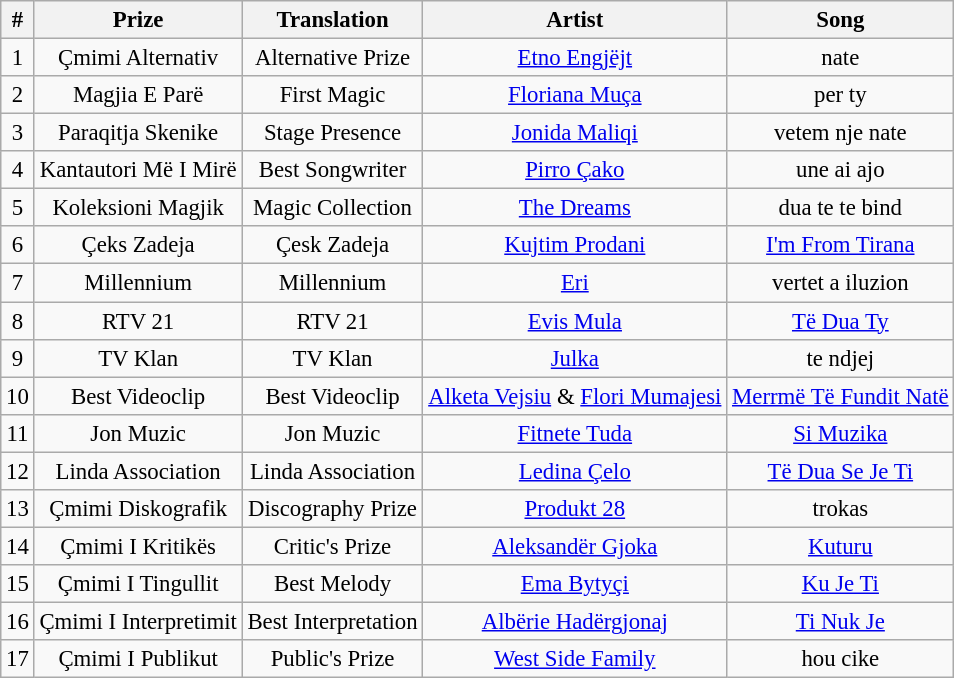<table class="wikitable" style="font-size: 95%;">
<tr>
<th>#</th>
<th>Prize</th>
<th>Translation</th>
<th>Artist</th>
<th>Song</th>
</tr>
<tr align="center">
<td>1</td>
<td>Çmimi Alternativ</td>
<td>Alternative Prize</td>
<td><a href='#'>Etno Engjëjt</a></td>
<td>nate</td>
</tr>
<tr align="center">
<td>2</td>
<td>Magjia E Parë</td>
<td>First Magic</td>
<td><a href='#'>Floriana Muça</a></td>
<td>per ty</td>
</tr>
<tr align="center">
<td>3</td>
<td>Paraqitja Skenike</td>
<td>Stage Presence</td>
<td><a href='#'>Jonida Maliqi</a></td>
<td>vetem nje nate</td>
</tr>
<tr align="center">
<td>4</td>
<td>Kantautori Më I Mirë</td>
<td>Best Songwriter</td>
<td><a href='#'>Pirro Çako</a></td>
<td>une ai ajo</td>
</tr>
<tr align="center">
<td>5</td>
<td>Koleksioni Magjik</td>
<td>Magic Collection</td>
<td><a href='#'>The Dreams</a></td>
<td>dua te te bind</td>
</tr>
<tr align="center">
<td>6</td>
<td>Çeks Zadeja</td>
<td>Çesk Zadeja</td>
<td><a href='#'>Kujtim Prodani</a></td>
<td><a href='#'>I'm From Tirana</a></td>
</tr>
<tr align="center">
<td>7</td>
<td>Millennium</td>
<td>Millennium</td>
<td><a href='#'>Eri</a></td>
<td>vertet a iluzion</td>
</tr>
<tr align="center">
<td>8</td>
<td>RTV 21</td>
<td>RTV 21</td>
<td><a href='#'>Evis Mula</a></td>
<td><a href='#'>Të Dua Ty</a></td>
</tr>
<tr align="center">
<td>9</td>
<td>TV Klan</td>
<td>TV Klan</td>
<td><a href='#'>Julka</a></td>
<td>te ndjej</td>
</tr>
<tr align="center">
<td>10</td>
<td>Best Videoclip</td>
<td>Best Videoclip</td>
<td><a href='#'>Alketa Vejsiu</a> & <a href='#'>Flori Mumajesi</a></td>
<td><a href='#'>Merrmë Të Fundit Natë</a></td>
</tr>
<tr align="center">
<td>11</td>
<td>Jon Muzic</td>
<td>Jon Muzic</td>
<td><a href='#'>Fitnete Tuda</a></td>
<td><a href='#'>Si Muzika</a></td>
</tr>
<tr align="center">
<td>12</td>
<td>Linda Association</td>
<td>Linda Association</td>
<td><a href='#'>Ledina Çelo</a></td>
<td><a href='#'>Të Dua Se Je Ti</a></td>
</tr>
<tr align="center">
<td>13</td>
<td>Çmimi Diskografik</td>
<td>Discography Prize</td>
<td><a href='#'>Produkt 28</a></td>
<td>trokas</td>
</tr>
<tr align="center">
<td>14</td>
<td>Çmimi I Kritikës</td>
<td>Critic's Prize</td>
<td><a href='#'>Aleksandër Gjoka</a></td>
<td><a href='#'>Kuturu</a></td>
</tr>
<tr align="center">
<td>15</td>
<td>Çmimi I Tingullit</td>
<td>Best Melody</td>
<td><a href='#'>Ema Bytyçi</a></td>
<td><a href='#'>Ku Je Ti</a></td>
</tr>
<tr align="center">
<td>16</td>
<td>Çmimi I Interpretimit</td>
<td>Best Interpretation</td>
<td><a href='#'>Albërie Hadërgjonaj</a></td>
<td><a href='#'>Ti Nuk Je</a></td>
</tr>
<tr align="center">
<td>17</td>
<td>Çmimi I Publikut</td>
<td>Public's Prize</td>
<td><a href='#'>West Side Family</a></td>
<td>hou cike</td>
</tr>
</table>
